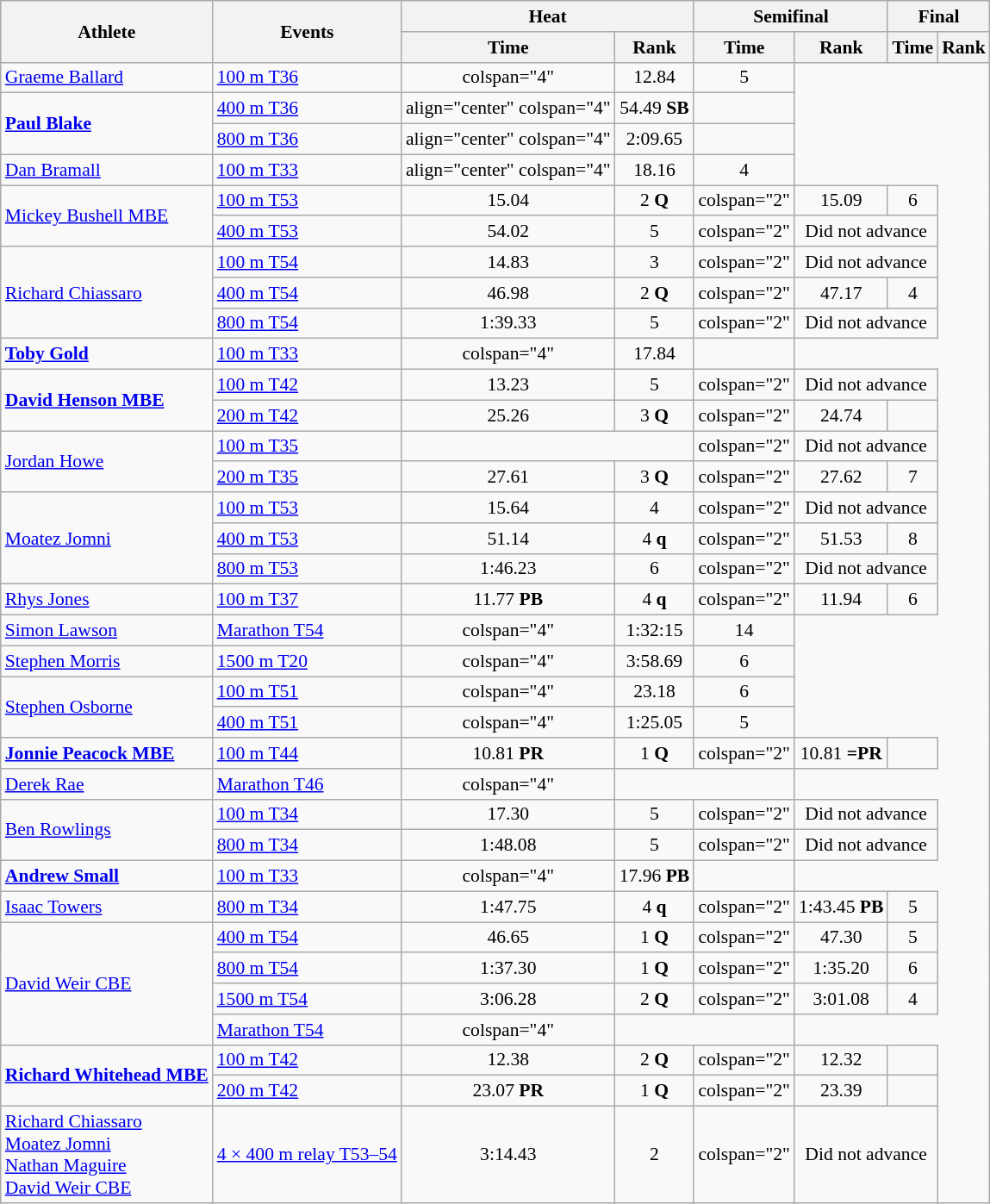<table class=wikitable style="font-size:90%">
<tr>
<th rowspan="2">Athlete</th>
<th rowspan="2">Events</th>
<th colspan="2">Heat</th>
<th colspan="2">Semifinal</th>
<th colspan="2">Final</th>
</tr>
<tr>
<th>Time</th>
<th>Rank</th>
<th>Time</th>
<th>Rank</th>
<th>Time</th>
<th>Rank</th>
</tr>
<tr align=center>
<td align=left><a href='#'>Graeme Ballard</a></td>
<td align=left><a href='#'>100 m T36</a></td>
<td>colspan="4" </td>
<td>12.84</td>
<td>5</td>
</tr>
<tr align=center>
<td style="text-align:left;" rowspan="2"><strong><a href='#'>Paul Blake</a></strong></td>
<td align=left><a href='#'>400 m T36</a></td>
<td>align="center" colspan="4" </td>
<td>54.49 <strong>SB</strong></td>
<td></td>
</tr>
<tr align=center>
<td align=left><a href='#'>800 m T36</a></td>
<td>align="center" colspan="4" </td>
<td>2:09.65</td>
<td></td>
</tr>
<tr align=center>
<td align=left><a href='#'>Dan Bramall</a></td>
<td align=left><a href='#'>100 m T33</a></td>
<td>align="center" colspan="4" </td>
<td>18.16</td>
<td>4</td>
</tr>
<tr align=center>
<td style="text-align:left;" rowspan="2"><a href='#'>Mickey Bushell MBE</a></td>
<td align=left><a href='#'>100 m T53</a></td>
<td>15.04</td>
<td>2 <strong>Q</strong></td>
<td>colspan="2" </td>
<td>15.09</td>
<td>6</td>
</tr>
<tr align=center>
<td align=left><a href='#'>400 m T53</a></td>
<td>54.02</td>
<td>5</td>
<td>colspan="2" </td>
<td colspan="2">Did not advance</td>
</tr>
<tr align=center>
<td style="text-align:left;" rowspan="3"><a href='#'>Richard Chiassaro</a></td>
<td align=left><a href='#'>100 m T54</a></td>
<td>14.83</td>
<td>3</td>
<td>colspan="2" </td>
<td colspan="2">Did not advance</td>
</tr>
<tr align=center>
<td align=left><a href='#'>400 m T54</a></td>
<td>46.98</td>
<td>2 <strong>Q</strong></td>
<td>colspan="2" </td>
<td>47.17</td>
<td>4</td>
</tr>
<tr align=center>
<td align=left><a href='#'>800 m T54</a></td>
<td>1:39.33</td>
<td>5</td>
<td>colspan="2" </td>
<td colspan="2">Did not advance</td>
</tr>
<tr align=center>
<td align=left><strong><a href='#'>Toby Gold</a></strong></td>
<td align=left><a href='#'>100 m T33</a></td>
<td>colspan="4" </td>
<td>17.84</td>
<td></td>
</tr>
<tr align=center>
<td style="text-align:left;" rowspan="2"><strong><a href='#'>David Henson MBE</a></strong></td>
<td align=left><a href='#'>100 m T42</a></td>
<td>13.23</td>
<td>5</td>
<td>colspan="2" </td>
<td colspan="2">Did not advance</td>
</tr>
<tr align=center>
<td align=left><a href='#'>200 m T42</a></td>
<td>25.26</td>
<td>3 <strong>Q</strong></td>
<td>colspan="2" </td>
<td>24.74</td>
<td></td>
</tr>
<tr align=center>
<td style="text-align:left;" rowspan="2"><a href='#'>Jordan Howe</a></td>
<td align=left><a href='#'>100 m T35</a></td>
<td colspan="2"></td>
<td>colspan="2" </td>
<td colspan="2">Did not advance</td>
</tr>
<tr align=center>
<td align=left><a href='#'>200 m T35</a></td>
<td>27.61</td>
<td>3 <strong>Q</strong></td>
<td>colspan="2" </td>
<td>27.62</td>
<td>7</td>
</tr>
<tr align=center>
<td style="text-align:left;" rowspan="3"><a href='#'>Moatez Jomni</a></td>
<td align=left><a href='#'>100 m T53</a></td>
<td>15.64</td>
<td>4</td>
<td>colspan="2" </td>
<td colspan="2">Did not advance</td>
</tr>
<tr align=center>
<td align=left><a href='#'>400 m T53</a></td>
<td>51.14</td>
<td>4 <strong>q</strong></td>
<td>colspan="2" </td>
<td>51.53</td>
<td>8</td>
</tr>
<tr align=center>
<td align=left><a href='#'>800 m T53</a></td>
<td>1:46.23</td>
<td>6</td>
<td>colspan="2" </td>
<td colspan="2">Did not advance</td>
</tr>
<tr align=center>
<td align=left><a href='#'>Rhys Jones</a></td>
<td align=left><a href='#'>100 m T37</a></td>
<td>11.77 <strong>PB</strong></td>
<td>4 <strong>q</strong></td>
<td>colspan="2" </td>
<td>11.94</td>
<td>6</td>
</tr>
<tr align=center>
<td align=left><a href='#'>Simon Lawson</a></td>
<td align=left><a href='#'>Marathon T54</a></td>
<td>colspan="4" </td>
<td>1:32:15</td>
<td>14</td>
</tr>
<tr align=center>
<td align=left><a href='#'>Stephen Morris</a></td>
<td align=left><a href='#'>1500 m T20</a></td>
<td>colspan="4" </td>
<td>3:58.69</td>
<td>6</td>
</tr>
<tr align=center>
<td style="text-align:left;" rowspan="2"><a href='#'>Stephen Osborne</a></td>
<td align=left><a href='#'>100 m T51</a></td>
<td>colspan="4" </td>
<td>23.18</td>
<td>6</td>
</tr>
<tr align=center>
<td align=left><a href='#'>400 m T51</a></td>
<td>colspan="4" </td>
<td>1:25.05</td>
<td>5</td>
</tr>
<tr align=center>
<td align=left><strong><a href='#'>Jonnie Peacock MBE</a></strong></td>
<td align=left><a href='#'>100 m T44</a></td>
<td>10.81 <strong>PR</strong></td>
<td>1 <strong>Q</strong></td>
<td>colspan="2" </td>
<td>10.81 <strong>=PR</strong></td>
<td></td>
</tr>
<tr align=center>
<td align=left><a href='#'>Derek Rae</a></td>
<td align=left><a href='#'>Marathon T46</a></td>
<td>colspan="4" </td>
<td colspan="2"></td>
</tr>
<tr align=center>
<td style="text-align:left;" rowspan="2"><a href='#'>Ben Rowlings</a></td>
<td align=left><a href='#'>100 m T34</a></td>
<td>17.30</td>
<td>5</td>
<td>colspan="2" </td>
<td colspan="2">Did not advance</td>
</tr>
<tr align=center>
<td align=left><a href='#'>800 m T34</a></td>
<td>1:48.08</td>
<td>5</td>
<td>colspan="2" </td>
<td colspan="2">Did not advance</td>
</tr>
<tr align=center>
<td align=left><strong><a href='#'>Andrew Small</a></strong></td>
<td align=left><a href='#'>100 m T33</a></td>
<td>colspan="4" </td>
<td>17.96 <strong>PB</strong></td>
<td></td>
</tr>
<tr align=center>
<td align=left><a href='#'>Isaac Towers</a></td>
<td align=left><a href='#'>800 m T34</a></td>
<td>1:47.75</td>
<td>4 <strong>q</strong></td>
<td>colspan="2" </td>
<td>1:43.45 <strong>PB</strong></td>
<td>5</td>
</tr>
<tr align=center>
<td style="text-align:left;" rowspan="4"><a href='#'>David Weir CBE</a></td>
<td align=left><a href='#'>400 m T54</a></td>
<td>46.65</td>
<td>1 <strong>Q</strong></td>
<td>colspan="2" </td>
<td>47.30</td>
<td>5</td>
</tr>
<tr align=center>
<td align=left><a href='#'>800 m T54</a></td>
<td>1:37.30</td>
<td>1 <strong>Q</strong></td>
<td>colspan="2" </td>
<td>1:35.20</td>
<td>6</td>
</tr>
<tr align=center>
<td align=left><a href='#'>1500 m T54</a></td>
<td>3:06.28</td>
<td>2 <strong>Q</strong></td>
<td>colspan="2" </td>
<td>3:01.08</td>
<td>4</td>
</tr>
<tr align=center>
<td align=left><a href='#'>Marathon T54</a></td>
<td>colspan="4" </td>
<td colspan="2"></td>
</tr>
<tr align=center>
<td style="text-align:left;" rowspan="2"><strong><a href='#'>Richard Whitehead MBE</a></strong></td>
<td align=left><a href='#'>100 m T42</a></td>
<td>12.38</td>
<td>2 <strong>Q</strong></td>
<td>colspan="2" </td>
<td>12.32</td>
<td></td>
</tr>
<tr align=center>
<td align=left><a href='#'>200 m T42</a></td>
<td>23.07 <strong>PR</strong></td>
<td>1 <strong>Q</strong></td>
<td>colspan="2" </td>
<td>23.39</td>
<td></td>
</tr>
<tr align=center>
<td align=left><a href='#'>Richard Chiassaro</a><br><a href='#'>Moatez Jomni</a><br><a href='#'>Nathan Maguire</a><br><a href='#'>David Weir CBE</a></td>
<td align=left><a href='#'>4 × 400 m relay T53–54</a></td>
<td>3:14.43</td>
<td>2</td>
<td>colspan="2" </td>
<td colspan="2">Did not advance</td>
</tr>
</table>
